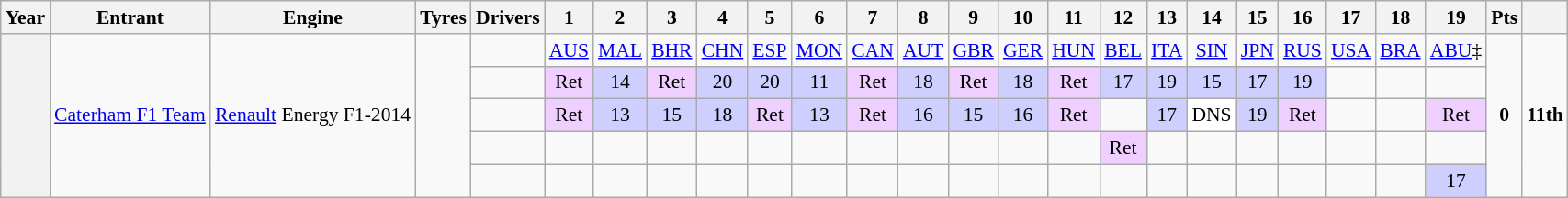<table class="wikitable" style="text-align:center; font-size:90%">
<tr>
<th>Year</th>
<th>Entrant</th>
<th>Engine</th>
<th>Tyres</th>
<th>Drivers</th>
<th>1</th>
<th>2</th>
<th>3</th>
<th>4</th>
<th>5</th>
<th>6</th>
<th>7</th>
<th>8</th>
<th>9</th>
<th>10</th>
<th>11</th>
<th>12</th>
<th>13</th>
<th>14</th>
<th>15</th>
<th>16</th>
<th>17</th>
<th>18</th>
<th>19</th>
<th>Pts</th>
<th></th>
</tr>
<tr>
<th rowspan=5></th>
<td rowspan=5><a href='#'>Caterham F1 Team</a></td>
<td rowspan=5><a href='#'>Renault</a> Energy F1-2014</td>
<td rowspan=5></td>
<td></td>
<td><a href='#'>AUS</a></td>
<td><a href='#'>MAL</a></td>
<td><a href='#'>BHR</a></td>
<td><a href='#'>CHN</a></td>
<td><a href='#'>ESP</a></td>
<td><a href='#'>MON</a></td>
<td><a href='#'>CAN</a></td>
<td><a href='#'>AUT</a></td>
<td><a href='#'>GBR</a></td>
<td><a href='#'>GER</a></td>
<td><a href='#'>HUN</a></td>
<td><a href='#'>BEL</a></td>
<td><a href='#'>ITA</a></td>
<td><a href='#'>SIN</a></td>
<td><a href='#'>JPN</a></td>
<td><a href='#'>RUS</a></td>
<td><a href='#'>USA</a></td>
<td><a href='#'>BRA</a></td>
<td><a href='#'>ABU</a>‡</td>
<td rowspan="5"><strong>0</strong></td>
<td rowspan="5"><strong>11th</strong></td>
</tr>
<tr>
<td align="center"></td>
<td style="background:#efcfff;">Ret</td>
<td style="background:#cfcfff;">14</td>
<td style="background:#efcfff;">Ret</td>
<td style="background:#cfcfff;">20</td>
<td style="background:#cfcfff;">20</td>
<td style="background:#cfcfff;">11</td>
<td style="background:#efcfff;">Ret</td>
<td style="background:#cfcfff;">18</td>
<td style="background:#efcfff;">Ret</td>
<td style="background:#cfcfff;">18</td>
<td style="background:#efcfff;">Ret</td>
<td style="background:#cfcfff;">17</td>
<td style="background:#cfcfff;">19</td>
<td style="background:#cfcfff;">15</td>
<td style="background:#cfcfff;">17</td>
<td style="background:#cfcfff;">19</td>
<td></td>
<td></td>
<td></td>
</tr>
<tr>
<td align="center"></td>
<td style="background:#efcfff;">Ret</td>
<td style="background:#cfcfff;">13</td>
<td style="background:#cfcfff;">15</td>
<td style="background:#cfcfff;">18</td>
<td style="background:#efcfff;">Ret</td>
<td style="background:#cfcfff;">13</td>
<td style="background:#efcfff;">Ret</td>
<td style="background:#cfcfff;">16</td>
<td style="background:#cfcfff;">15</td>
<td style="background:#cfcfff;">16</td>
<td style="background:#efcfff;">Ret</td>
<td></td>
<td style="background:#cfcfff;">17</td>
<td style="background:#ffffff;">DNS</td>
<td style="background:#cfcfff;">19</td>
<td style="background:#efcfff;">Ret</td>
<td></td>
<td></td>
<td style="background:#efcfff;">Ret</td>
</tr>
<tr>
<td align="center"></td>
<td></td>
<td></td>
<td></td>
<td></td>
<td></td>
<td></td>
<td></td>
<td></td>
<td></td>
<td></td>
<td></td>
<td style="background:#efcfff;">Ret</td>
<td></td>
<td></td>
<td></td>
<td></td>
<td></td>
<td></td>
<td></td>
</tr>
<tr>
<td align="center"></td>
<td></td>
<td></td>
<td></td>
<td></td>
<td></td>
<td></td>
<td></td>
<td></td>
<td></td>
<td></td>
<td></td>
<td></td>
<td></td>
<td></td>
<td></td>
<td></td>
<td></td>
<td></td>
<td style="background:#cfcfff;">17</td>
</tr>
</table>
